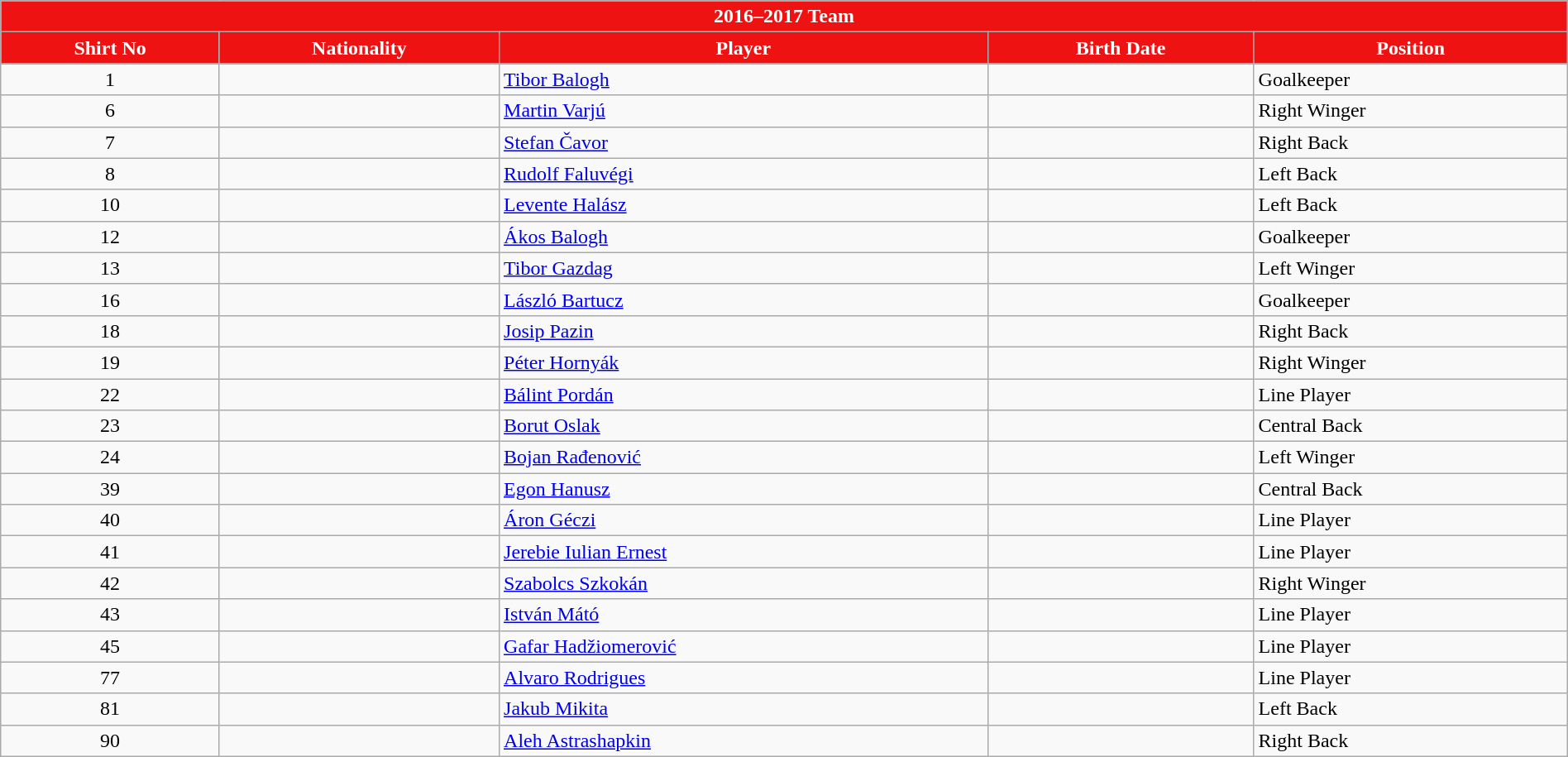<table class="wikitable collapsible collapsed" style="width:100%">
<tr>
<th colspan="5" style="background:#ee1212; color:white; text-align:center;"> <strong>2016–2017 Team</strong></th>
</tr>
<tr>
<th style="color:white; background:#EE1212">Shirt No</th>
<th style="color:white; background:#EE1212">Nationality</th>
<th style="color:white; background:#EE1212">Player</th>
<th style="color:white; background:#EE1212">Birth Date</th>
<th style="color:white; background:#EE1212">Position</th>
</tr>
<tr>
<td align=center>1</td>
<td></td>
<td><a href='#'>Tibor Balogh</a></td>
<td></td>
<td>Goalkeeper</td>
</tr>
<tr>
<td align=center>6</td>
<td></td>
<td><a href='#'>Martin Varjú</a></td>
<td></td>
<td>Right Winger</td>
</tr>
<tr>
<td align=center>7</td>
<td></td>
<td><a href='#'>Stefan Čavor</a></td>
<td></td>
<td>Right Back</td>
</tr>
<tr>
<td align=center>8</td>
<td></td>
<td><a href='#'>Rudolf Faluvégi</a></td>
<td></td>
<td>Left Back</td>
</tr>
<tr>
<td align=center>10</td>
<td></td>
<td><a href='#'>Levente Halász</a></td>
<td></td>
<td>Left Back</td>
</tr>
<tr>
<td align=center>12</td>
<td></td>
<td><a href='#'>Ákos Balogh</a></td>
<td></td>
<td>Goalkeeper</td>
</tr>
<tr>
<td align=center>13</td>
<td></td>
<td><a href='#'>Tibor Gazdag</a></td>
<td></td>
<td>Left Winger</td>
</tr>
<tr>
<td align=center>16</td>
<td></td>
<td><a href='#'>László Bartucz</a></td>
<td></td>
<td>Goalkeeper</td>
</tr>
<tr>
<td align=center>18</td>
<td></td>
<td><a href='#'>Josip Pazin</a></td>
<td></td>
<td>Right Back</td>
</tr>
<tr>
<td align=center>19</td>
<td></td>
<td><a href='#'>Péter Hornyák</a></td>
<td></td>
<td>Right Winger</td>
</tr>
<tr>
<td align=center>22</td>
<td></td>
<td><a href='#'>Bálint Pordán</a></td>
<td></td>
<td>Line Player</td>
</tr>
<tr>
<td align=center>23</td>
<td></td>
<td><a href='#'>Borut Oslak</a></td>
<td></td>
<td>Central Back</td>
</tr>
<tr>
<td align=center>24</td>
<td></td>
<td><a href='#'>Bojan Rađenović</a></td>
<td></td>
<td>Left Winger</td>
</tr>
<tr>
<td align=center>39</td>
<td></td>
<td><a href='#'>Egon Hanusz</a></td>
<td></td>
<td>Central Back</td>
</tr>
<tr>
<td align=center>40</td>
<td></td>
<td><a href='#'>Áron Géczi</a></td>
<td></td>
<td>Line Player</td>
</tr>
<tr>
<td align=center>41</td>
<td></td>
<td><a href='#'>Jerebie Iulian Ernest</a></td>
<td></td>
<td>Line Player</td>
</tr>
<tr>
<td align=center>42</td>
<td></td>
<td><a href='#'>Szabolcs Szkokán</a></td>
<td></td>
<td>Right Winger</td>
</tr>
<tr>
<td align=center>43</td>
<td></td>
<td><a href='#'>István Mátó</a></td>
<td></td>
<td>Line Player</td>
</tr>
<tr>
<td align=center>45</td>
<td></td>
<td><a href='#'>Gafar Hadžiomerović</a></td>
<td></td>
<td>Line Player</td>
</tr>
<tr>
<td align=center>77</td>
<td></td>
<td><a href='#'>Alvaro Rodrigues</a></td>
<td></td>
<td>Line Player</td>
</tr>
<tr>
<td align=center>81</td>
<td></td>
<td><a href='#'>Jakub Mikita</a></td>
<td></td>
<td>Left Back</td>
</tr>
<tr>
<td align=center>90</td>
<td></td>
<td><a href='#'>Aleh Astrashapkin</a></td>
<td></td>
<td>Right Back</td>
</tr>
</table>
